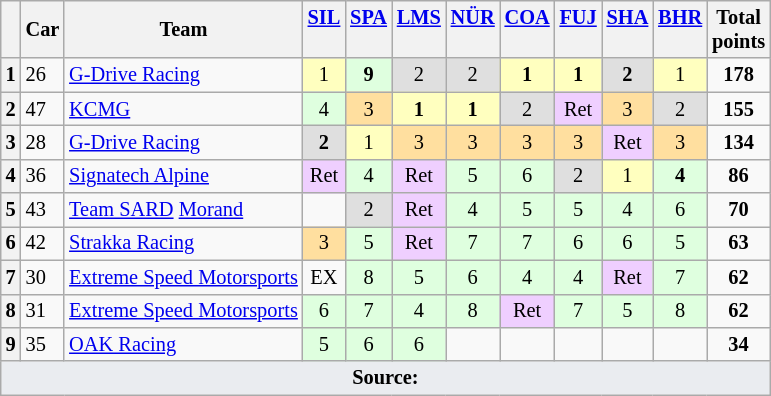<table class="wikitable" style="font-size: 85%; text-align:center;">
<tr valign="top">
<th valign=middle></th>
<th valign=middle>Car</th>
<th valign=middle>Team</th>
<th><a href='#'>SIL</a><br></th>
<th><a href='#'>SPA</a><br></th>
<th><a href='#'>LMS</a><br></th>
<th><a href='#'>NÜR</a><br></th>
<th><a href='#'>COA</a><br></th>
<th><a href='#'>FUJ</a><br></th>
<th><a href='#'>SHA</a><br></th>
<th><a href='#'>BHR</a><br></th>
<th valign=middle>Total<br>points</th>
</tr>
<tr>
<th>1</th>
<td align=left>26</td>
<td align=left> <a href='#'>G-Drive Racing</a></td>
<td style="background:#FFFFBF;">1</td>
<td style="background:#DFFFDF;"><strong>9</strong></td>
<td style="background:#DFDFDF;">2</td>
<td style="background:#DFDFDF;">2</td>
<td style="background:#FFFFBF;"><strong>1</strong></td>
<td style="background:#FFFFBF;"><strong>1</strong></td>
<td style="background:#DFDFDF;"><strong>2</strong></td>
<td style="background:#FFFFBF;">1</td>
<td><strong>178</strong></td>
</tr>
<tr>
<th>2</th>
<td align=left>47</td>
<td align=left> <a href='#'>KCMG</a></td>
<td style="background:#DFFFDF;">4</td>
<td style="background:#FFDF9F;">3</td>
<td style="background:#FFFFBF;"><strong>1</strong></td>
<td style="background:#FFFFBF;"><strong>1</strong></td>
<td style="background:#DFDFDF;">2</td>
<td style="background:#EFCFFF;">Ret</td>
<td style="background:#FFDF9F;">3</td>
<td style="background:#DFDFDF;">2</td>
<td><strong>155</strong></td>
</tr>
<tr>
<th>3</th>
<td align=left>28</td>
<td align=left> <a href='#'>G-Drive Racing</a></td>
<td style="background:#DFDFDF;"><strong>2</strong></td>
<td style="background:#FFFFBF;">1</td>
<td style="background:#FFDF9F;">3</td>
<td style="background:#FFDF9F;">3</td>
<td style="background:#FFDF9F;">3</td>
<td style="background:#FFDF9F;">3</td>
<td style="background:#EFCFFF;">Ret</td>
<td style="background:#FFDF9F;">3</td>
<td><strong>134</strong></td>
</tr>
<tr>
<th>4</th>
<td align=left>36</td>
<td align=left> <a href='#'>Signatech Alpine</a></td>
<td style="background:#EFCFFF;">Ret</td>
<td style="background:#DFFFDF;">4</td>
<td style="background:#EFCFFF;">Ret</td>
<td style="background:#DFFFDF;">5</td>
<td style="background:#DFFFDF;">6</td>
<td style="background:#DFDFDF;">2</td>
<td style="background:#FFFFBF;">1</td>
<td style="background:#DFFFDF;"><strong>4</strong></td>
<td><strong>86</strong></td>
</tr>
<tr>
<th>5</th>
<td align=left>43</td>
<td align=left> <a href='#'>Team SARD</a> <a href='#'>Morand</a></td>
<td></td>
<td style="background:#DFDFDF;">2</td>
<td style="background:#EFCFFF;">Ret</td>
<td style="background:#DFFFDF;">4</td>
<td style="background:#DFFFDF;">5</td>
<td style="background:#DFFFDF;">5</td>
<td style="background:#DFFFDF;">4</td>
<td style="background:#DFFFDF;">6</td>
<td><strong>70</strong></td>
</tr>
<tr>
<th>6</th>
<td align=left>42</td>
<td align=left> <a href='#'>Strakka Racing</a></td>
<td style="background:#FFDF9F;">3</td>
<td style="background:#DFFFDF;">5</td>
<td style="background:#EFCFFF;">Ret</td>
<td style="background:#DFFFDF;">7</td>
<td style="background:#DFFFDF;">7</td>
<td style="background:#DFFFDF;">6</td>
<td style="background:#DFFFDF;">6</td>
<td style="background:#DFFFDF;">5</td>
<td><strong>63</strong></td>
</tr>
<tr>
<th>7</th>
<td align=left>30</td>
<td align=left> <a href='#'>Extreme Speed Motorsports</a></td>
<td>EX</td>
<td style="background:#DFFFDF;">8</td>
<td style="background:#DFFFDF;">5</td>
<td style="background:#DFFFDF;">6</td>
<td style="background:#DFFFDF;">4</td>
<td style="background:#DFFFDF;">4</td>
<td style="background:#EFCFFF;">Ret</td>
<td style="background:#DFFFDF;">7</td>
<td><strong>62</strong></td>
</tr>
<tr>
<th>8</th>
<td align=left>31</td>
<td align=left> <a href='#'>Extreme Speed Motorsports</a></td>
<td style="background:#DFFFDF;">6</td>
<td style="background:#DFFFDF;">7</td>
<td style="background:#DFFFDF;">4</td>
<td style="background:#DFFFDF;">8</td>
<td style="background:#EFCFFF;">Ret</td>
<td style="background:#DFFFDF;">7</td>
<td style="background:#DFFFDF;">5</td>
<td style="background:#DFFFDF;">8</td>
<td><strong>62</strong></td>
</tr>
<tr>
<th>9</th>
<td align=left>35</td>
<td align=left> <a href='#'>OAK Racing</a></td>
<td style="background:#DFFFDF;">5</td>
<td style="background:#DFFFDF;">6</td>
<td style="background:#DFFFDF;">6</td>
<td></td>
<td></td>
<td></td>
<td></td>
<td></td>
<td><strong>34</strong></td>
</tr>
<tr class="sortbottom">
<td colspan="12" style="background-color:#EAECF0;text-align:center"><strong>Source:</strong></td>
</tr>
</table>
